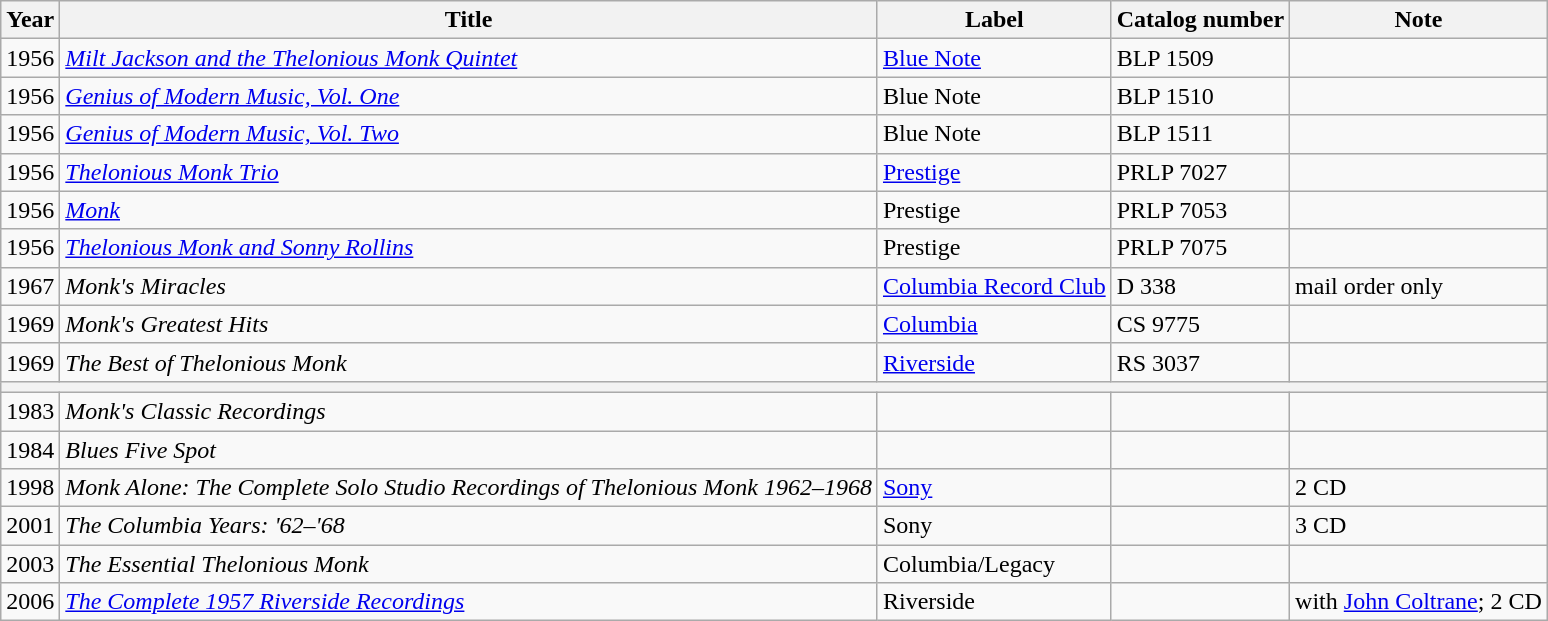<table class="wikitable">
<tr>
<th>Year</th>
<th>Title</th>
<th>Label</th>
<th>Catalog number</th>
<th>Note</th>
</tr>
<tr>
<td>1956</td>
<td><em><a href='#'>Milt Jackson and the Thelonious Monk Quintet</a></em></td>
<td><a href='#'>Blue Note</a></td>
<td>BLP 1509</td>
<td></td>
</tr>
<tr>
<td>1956</td>
<td><a href='#'><em>Genius of Modern Music, Vol. One</em></a></td>
<td>Blue Note</td>
<td>BLP 1510</td>
<td></td>
</tr>
<tr>
<td>1956</td>
<td><a href='#'><em>Genius of Modern Music, Vol. Two</em></a></td>
<td>Blue Note</td>
<td>BLP 1511</td>
<td></td>
</tr>
<tr>
<td>1956</td>
<td><em><a href='#'>Thelonious Monk Trio</a></em></td>
<td><a href='#'>Prestige</a></td>
<td>PRLP 7027</td>
<td></td>
</tr>
<tr>
<td>1956</td>
<td><em><a href='#'>Monk</a></em></td>
<td>Prestige</td>
<td>PRLP 7053</td>
<td></td>
</tr>
<tr>
<td>1956</td>
<td><em><a href='#'>Thelonious Monk and Sonny Rollins</a></em></td>
<td>Prestige</td>
<td>PRLP 7075</td>
<td></td>
</tr>
<tr>
<td>1967</td>
<td><em>Monk's Miracles</em></td>
<td><a href='#'>Columbia Record Club</a></td>
<td>D 338</td>
<td>mail order only</td>
</tr>
<tr>
<td>1969</td>
<td><em>Monk's Greatest Hits</em></td>
<td><a href='#'>Columbia</a></td>
<td>CS 9775</td>
<td></td>
</tr>
<tr>
<td>1969</td>
<td><em>The Best of Thelonious Monk</em></td>
<td><a href='#'>Riverside</a></td>
<td>RS 3037</td>
<td></td>
</tr>
<tr>
<th colspan="5"></th>
</tr>
<tr>
<td>1983</td>
<td><em>Monk's Classic Recordings</em></td>
<td></td>
<td></td>
<td></td>
</tr>
<tr>
<td>1984</td>
<td><em>Blues Five Spot</em></td>
<td></td>
<td></td>
<td></td>
</tr>
<tr>
<td>1998</td>
<td><em>Monk Alone: The Complete Solo Studio Recordings of Thelonious Monk 1962–1968</em></td>
<td><a href='#'>Sony</a></td>
<td></td>
<td>2 CD</td>
</tr>
<tr>
<td>2001</td>
<td><em>The Columbia Years: '62–'68</em></td>
<td>Sony</td>
<td></td>
<td>3 CD</td>
</tr>
<tr>
<td>2003</td>
<td><em>The Essential Thelonious Monk</em></td>
<td>Columbia/Legacy</td>
<td></td>
<td></td>
</tr>
<tr>
<td>2006</td>
<td><em><a href='#'>The Complete 1957 Riverside Recordings</a></em></td>
<td>Riverside</td>
<td></td>
<td>with <a href='#'>John Coltrane</a>; 2 CD</td>
</tr>
</table>
